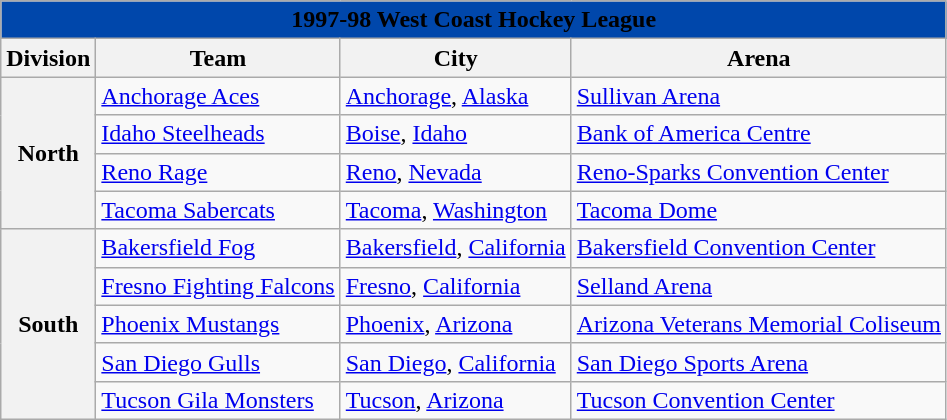<table class="wikitable" style="width:auto">
<tr>
<td bgcolor="#0047AB" align="center" colspan="5"><strong><span>1997-98 West Coast Hockey League</span></strong></td>
</tr>
<tr>
<th>Division</th>
<th>Team</th>
<th>City</th>
<th>Arena</th>
</tr>
<tr>
<th rowspan="4">North</th>
<td><a href='#'>Anchorage Aces</a></td>
<td><a href='#'>Anchorage</a>, <a href='#'>Alaska</a></td>
<td><a href='#'>Sullivan Arena</a></td>
</tr>
<tr>
<td><a href='#'>Idaho Steelheads</a></td>
<td><a href='#'>Boise</a>, <a href='#'>Idaho</a></td>
<td><a href='#'>Bank of America Centre</a></td>
</tr>
<tr>
<td><a href='#'>Reno Rage</a></td>
<td><a href='#'>Reno</a>, <a href='#'>Nevada</a></td>
<td><a href='#'>Reno-Sparks Convention Center</a></td>
</tr>
<tr>
<td><a href='#'>Tacoma Sabercats</a></td>
<td><a href='#'>Tacoma</a>, <a href='#'>Washington</a></td>
<td><a href='#'>Tacoma Dome</a></td>
</tr>
<tr>
<th rowspan="5">South</th>
<td><a href='#'>Bakersfield Fog</a></td>
<td><a href='#'>Bakersfield</a>, <a href='#'>California</a></td>
<td><a href='#'>Bakersfield Convention Center</a></td>
</tr>
<tr>
<td><a href='#'>Fresno Fighting Falcons</a></td>
<td><a href='#'>Fresno</a>, <a href='#'>California</a></td>
<td><a href='#'>Selland Arena</a></td>
</tr>
<tr>
<td><a href='#'>Phoenix Mustangs</a></td>
<td><a href='#'>Phoenix</a>, <a href='#'>Arizona</a></td>
<td><a href='#'>Arizona Veterans Memorial Coliseum</a></td>
</tr>
<tr>
<td><a href='#'>San Diego Gulls</a></td>
<td><a href='#'>San Diego</a>, <a href='#'>California</a></td>
<td><a href='#'>San Diego Sports Arena</a></td>
</tr>
<tr>
<td><a href='#'>Tucson Gila Monsters</a></td>
<td><a href='#'>Tucson</a>, <a href='#'>Arizona</a></td>
<td><a href='#'>Tucson Convention Center</a></td>
</tr>
</table>
